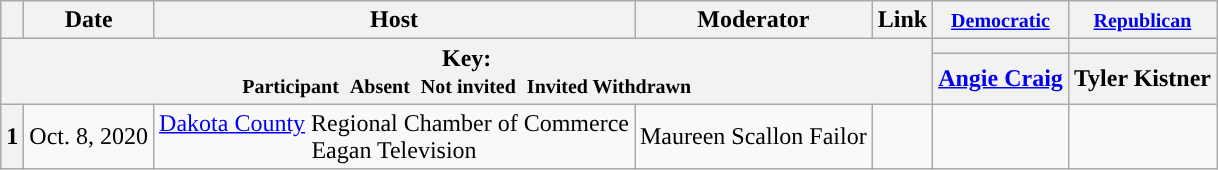<table class="wikitable" style="text-align:center;">
<tr>
<th scope="col"></th>
<th scope="col">Date</th>
<th scope="col">Host</th>
<th scope="col">Moderator</th>
<th scope="col">Link</th>
<th scope="col"><small><a href='#'>Democratic</a></small></th>
<th scope="col"><small><a href='#'>Republican</a></small></th>
</tr>
<tr>
<th colspan="5" rowspan="2">Key:<br> <small>Participant </small>  <small>Absent </small>  <small>Not invited </small>  <small>Invited  Withdrawn</small></th>
<th scope="col" style="background:"></th>
<th scope="col" style="background:"></th>
</tr>
<tr>
<th scope="col"><a href='#'>Angie Craig</a></th>
<th scope="col">Tyler Kistner</th>
</tr>
<tr>
<th>1</th>
<td style="white-space:nowrap;">Oct. 8, 2020</td>
<td style="white-space:nowrap;"><a href='#'>Dakota County</a> Regional Chamber of Commerce<br>Eagan Television</td>
<td style="white-space:nowrap;">Maureen Scallon Failor</td>
<td style="white-space:nowrap;"></td>
<td></td>
<td></td>
</tr>
</table>
